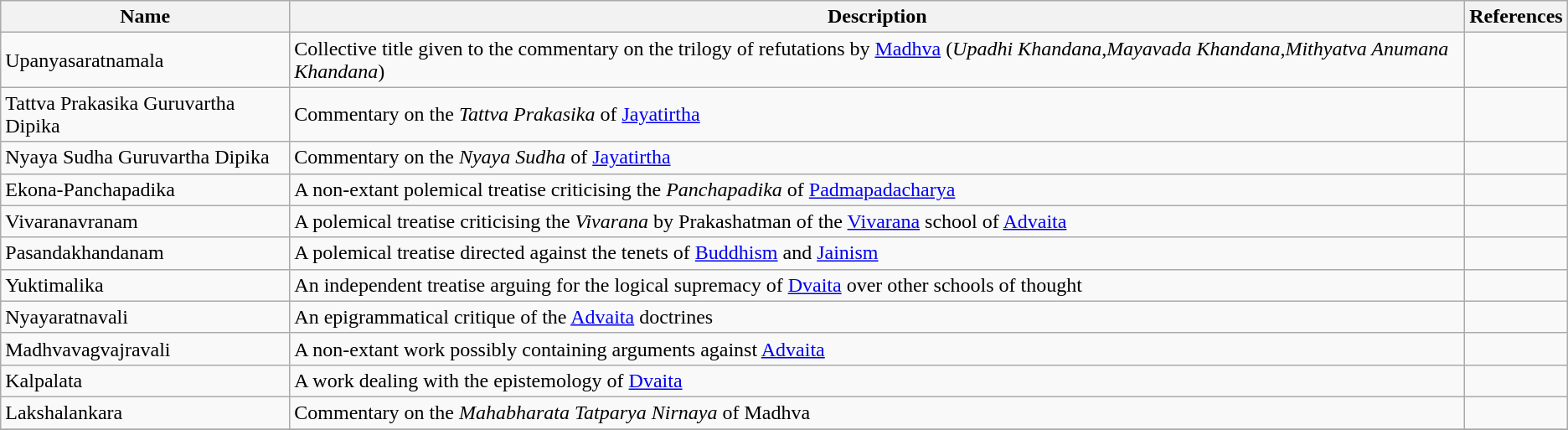<table class="wikitable">
<tr>
<th>Name</th>
<th>Description</th>
<th>References</th>
</tr>
<tr>
<td>Upanyasaratnamala</td>
<td>Collective title given to the commentary on the trilogy of refutations by <a href='#'>Madhva</a> (<em>Upadhi Khandana</em>,<em>Mayavada Khandana</em>,<em>Mithyatva Anumana Khandana</em>)</td>
<td></td>
</tr>
<tr>
<td>Tattva Prakasika Guruvartha Dipika</td>
<td>Commentary on the <em>Tattva Prakasika</em> of <a href='#'>Jayatirtha</a></td>
<td></td>
</tr>
<tr>
<td>Nyaya Sudha Guruvartha Dipika</td>
<td>Commentary on the <em>Nyaya Sudha</em> of <a href='#'>Jayatirtha</a></td>
<td></td>
</tr>
<tr>
<td>Ekona-Panchapadika</td>
<td>A non-extant polemical treatise criticising the <em>Panchapadika</em> of <a href='#'>Padmapadacharya</a></td>
<td></td>
</tr>
<tr>
<td>Vivaranavranam</td>
<td>A polemical treatise criticising the <em>Vivarana</em> by Prakashatman of the <a href='#'>Vivarana</a> school of <a href='#'>Advaita</a></td>
<td></td>
</tr>
<tr>
<td>Pasandakhandanam</td>
<td>A polemical treatise directed against the tenets of <a href='#'>Buddhism</a> and <a href='#'>Jainism</a></td>
<td></td>
</tr>
<tr>
<td>Yuktimalika</td>
<td>An independent treatise arguing for the logical supremacy of <a href='#'>Dvaita</a> over other schools of thought</td>
<td></td>
</tr>
<tr>
<td>Nyayaratnavali</td>
<td>An epigrammatical critique of the <a href='#'>Advaita</a> doctrines</td>
<td></td>
</tr>
<tr>
<td>Madhvavagvajravali</td>
<td>A non-extant work possibly containing arguments against <a href='#'>Advaita</a></td>
<td></td>
</tr>
<tr>
<td>Kalpalata</td>
<td>A work dealing with the epistemology of <a href='#'>Dvaita</a></td>
<td></td>
</tr>
<tr>
<td>Lakshalankara</td>
<td>Commentary on the <em>Mahabharata Tatparya Nirnaya</em> of Madhva</td>
<td></td>
</tr>
<tr>
</tr>
</table>
